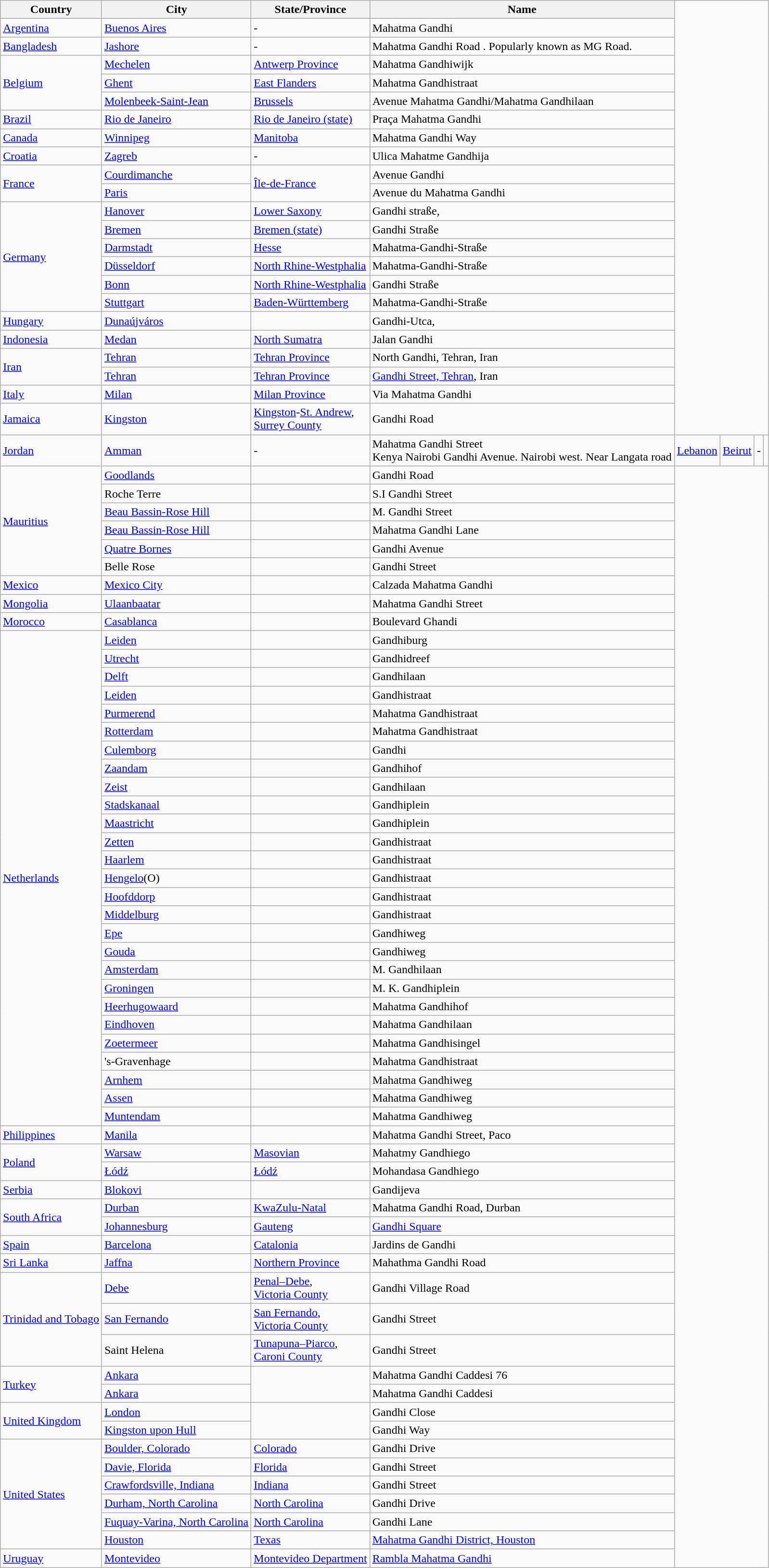<table class="wikitable sortable">
<tr>
<th>Country</th>
<th>City</th>
<th>State/Province</th>
<th>Name</th>
</tr>
<tr>
<td><a href='#'>Argentina</a></td>
<td><a href='#'>Buenos Aires</a></td>
<td>-</td>
<td>Mahatma Gandhi</td>
</tr>
<tr>
<td><a href='#'>Bangladesh</a></td>
<td><a href='#'>Jashore</a></td>
<td>-</td>
<td>Mahatma Gandhi Road . Popularly known as MG Road.</td>
</tr>
<tr>
<td rowspan="3"><a href='#'>Belgium</a></td>
<td><a href='#'>Mechelen</a></td>
<td><a href='#'>Antwerp Province</a></td>
<td>Mahatma Gandhiwijk</td>
</tr>
<tr>
<td><a href='#'>Ghent</a></td>
<td><a href='#'>East Flanders</a></td>
<td>Mahatma Gandhistraat</td>
</tr>
<tr>
<td><a href='#'>Molenbeek-Saint-Jean</a></td>
<td><a href='#'>Brussels</a></td>
<td>Avenue Mahatma Gandhi/Mahatma Gandhilaan</td>
</tr>
<tr>
<td><a href='#'>Brazil</a></td>
<td><a href='#'>Rio de Janeiro</a></td>
<td><a href='#'>Rio de Janeiro (state)</a></td>
<td>Praça Mahatma Gandhi</td>
</tr>
<tr>
<td><a href='#'>Canada</a></td>
<td><a href='#'>Winnipeg</a></td>
<td><a href='#'>Manitoba</a></td>
<td>Mahatma Gandhi Way</td>
</tr>
<tr>
<td><a href='#'>Croatia</a></td>
<td><a href='#'>Zagreb</a></td>
<td>-</td>
<td>Ulica Mahatme Gandhija</td>
</tr>
<tr>
<td rowspan="2"><a href='#'>France</a></td>
<td><a href='#'>Courdimanche</a></td>
<td rowspan="2"><a href='#'>Île-de-France</a></td>
<td>Avenue Gandhi</td>
</tr>
<tr>
<td><a href='#'>Paris</a></td>
<td>Avenue du Mahatma Gandhi</td>
</tr>
<tr>
<td rowspan="6"><a href='#'>Germany</a></td>
<td><a href='#'>Hanover</a></td>
<td><a href='#'>Lower Saxony</a></td>
<td>Gandhi straße, </td>
</tr>
<tr>
<td><a href='#'>Bremen</a></td>
<td><a href='#'>Bremen (state)</a></td>
<td>Gandhi Straße </td>
</tr>
<tr>
<td><a href='#'>Darmstadt</a></td>
<td><a href='#'>Hesse</a></td>
<td>Mahatma-Gandhi-Straße</td>
</tr>
<tr>
<td><a href='#'>Düsseldorf</a></td>
<td><a href='#'>North Rhine-Westphalia</a></td>
<td>Mahatma-Gandhi-Straße</td>
</tr>
<tr>
<td><a href='#'>Bonn</a></td>
<td><a href='#'>North Rhine-Westphalia</a></td>
<td>Gandhi Straße </td>
</tr>
<tr>
<td><a href='#'>Stuttgart</a></td>
<td><a href='#'>Baden-Württemberg</a></td>
<td>Mahatma-Gandhi-Straße</td>
</tr>
<tr>
<td><a href='#'>Hungary</a></td>
<td><a href='#'>Dunaújváros</a></td>
<td></td>
<td>Gandhi-Utca, </td>
</tr>
<tr>
<td><a href='#'>Indonesia</a></td>
<td><a href='#'>Medan</a></td>
<td><a href='#'>North Sumatra</a></td>
<td>Jalan Gandhi</td>
</tr>
<tr>
<td rowspan="2"><a href='#'>Iran</a></td>
<td><a href='#'>Tehran</a></td>
<td><a href='#'>Tehran Province</a></td>
<td>North Gandhi, Tehran, Iran</td>
</tr>
<tr>
<td><a href='#'>Tehran</a></td>
<td><a href='#'>Tehran Province</a></td>
<td><a href='#'>Gandhi Street, Tehran</a>, Iran</td>
</tr>
<tr>
<td><a href='#'>Italy</a></td>
<td><a href='#'>Milan</a></td>
<td><a href='#'>Milan Province</a></td>
<td>Via Mahatma Gandhi</td>
</tr>
<tr>
<td><a href='#'>Jamaica</a></td>
<td><a href='#'>Kingston</a></td>
<td><a href='#'>Kingston</a>-<a href='#'>St. Andrew</a>,<br><a href='#'>Surrey County</a></td>
<td>Gandhi Road</td>
</tr>
<tr>
<td><a href='#'>Jordan</a></td>
<td><a href='#'>Amman</a></td>
<td>-</td>
<td>Mahatma Gandhi Street<br>Kenya Nairobi   Gandhi Avenue.  Nairobi west. Near Langata road</td>
<td><a href='#'>Lebanon</a></td>
<td><a href='#'>Beirut</a></td>
<td>-</td>
<td></td>
</tr>
<tr>
<td rowspan="6"><a href='#'>Mauritius</a></td>
<td><a href='#'>Goodlands</a></td>
<td></td>
<td>Gandhi Road</td>
</tr>
<tr>
<td>Roche Terre</td>
<td></td>
<td>S.I Gandhi Street</td>
</tr>
<tr>
<td><a href='#'>Beau Bassin-Rose Hill</a></td>
<td></td>
<td>M. Gandhi Street</td>
</tr>
<tr>
<td><a href='#'>Beau Bassin-Rose Hill</a></td>
<td></td>
<td>Mahatma Gandhi Lane</td>
</tr>
<tr>
<td><a href='#'>Quatre Bornes</a></td>
<td></td>
<td>Gandhi Avenue</td>
</tr>
<tr>
<td>Belle Rose</td>
<td></td>
<td>Gandhi Street</td>
</tr>
<tr>
<td><a href='#'>Mexico</a></td>
<td><a href='#'>Mexico City</a></td>
<td></td>
<td>Calzada Mahatma Gandhi</td>
</tr>
<tr>
<td><a href='#'>Mongolia</a></td>
<td><a href='#'>Ulaanbaatar</a></td>
<td></td>
<td>Mahatma Gandhi Street</td>
</tr>
<tr>
<td><a href='#'>Morocco</a></td>
<td><a href='#'>Casablanca</a></td>
<td></td>
<td>Boulevard Ghandi</td>
</tr>
<tr>
<td rowspan="27"><a href='#'>Netherlands</a></td>
<td><a href='#'>Leiden</a></td>
<td></td>
<td>Gandhiburg</td>
</tr>
<tr>
<td><a href='#'>Utrecht</a></td>
<td></td>
<td>Gandhidreef</td>
</tr>
<tr>
<td><a href='#'>Delft</a></td>
<td></td>
<td>Gandhilaan</td>
</tr>
<tr>
<td><a href='#'>Leiden</a></td>
<td></td>
<td>Gandhistraat</td>
</tr>
<tr>
<td><a href='#'>Purmerend</a></td>
<td></td>
<td>Mahatma Gandhistraat</td>
</tr>
<tr>
<td><a href='#'>Rotterdam</a></td>
<td></td>
<td>Mahatma Gandhistraat</td>
</tr>
<tr>
<td><a href='#'>Culemborg</a></td>
<td></td>
<td>Gandhi</td>
</tr>
<tr>
<td><a href='#'>Zaandam</a></td>
<td></td>
<td>Gandhihof</td>
</tr>
<tr>
<td><a href='#'>Zeist</a></td>
<td></td>
<td>Gandhilaan</td>
</tr>
<tr>
<td><a href='#'>Stadskanaal</a></td>
<td></td>
<td>Gandhiplein</td>
</tr>
<tr>
<td><a href='#'>Maastricht</a></td>
<td></td>
<td>Gandhiplein</td>
</tr>
<tr>
<td><a href='#'>Zetten</a></td>
<td></td>
<td>Gandhistraat</td>
</tr>
<tr>
<td><a href='#'>Haarlem</a></td>
<td></td>
<td>Gandhistraat</td>
</tr>
<tr>
<td><a href='#'>Hengelo</a>(O)</td>
<td></td>
<td>Gandhistraat</td>
</tr>
<tr>
<td><a href='#'>Hoofddorp</a></td>
<td></td>
<td>Gandhistraat</td>
</tr>
<tr>
<td><a href='#'>Middelburg</a></td>
<td></td>
<td>Gandhistraat</td>
</tr>
<tr>
<td><a href='#'>Epe</a></td>
<td></td>
<td>Gandhiweg</td>
</tr>
<tr>
<td><a href='#'>Gouda</a></td>
<td></td>
<td>Gandhiweg</td>
</tr>
<tr>
<td><a href='#'>Amsterdam</a></td>
<td></td>
<td>M. Gandhilaan</td>
</tr>
<tr>
<td><a href='#'>Groningen</a></td>
<td></td>
<td>M. K. Gandhiplein</td>
</tr>
<tr>
<td><a href='#'>Heerhugowaard</a></td>
<td></td>
<td>Mahatma Gandhihof</td>
</tr>
<tr>
<td><a href='#'>Eindhoven</a></td>
<td></td>
<td>Mahatma Gandhilaan</td>
</tr>
<tr>
<td><a href='#'>Zoetermeer</a></td>
<td></td>
<td>Mahatma Gandhisingel</td>
</tr>
<tr>
<td>'s-Gravenhage</td>
<td></td>
<td>Mahatma Gandhistraat</td>
</tr>
<tr>
<td><a href='#'>Arnhem</a></td>
<td></td>
<td>Mahatma Gandhiweg</td>
</tr>
<tr>
<td><a href='#'>Assen</a></td>
<td></td>
<td>Mahatma Gandhiweg</td>
</tr>
<tr>
<td><a href='#'>Muntendam</a></td>
<td></td>
<td>Mahatma Gandhiweg</td>
</tr>
<tr>
<td><a href='#'>Philippines</a></td>
<td><a href='#'>Manila</a></td>
<td></td>
<td>Mahatma Gandhi Street, Paco</td>
</tr>
<tr>
<td rowspan="2"><a href='#'>Poland</a></td>
<td><a href='#'>Warsaw</a></td>
<td><a href='#'>Masovian</a></td>
<td>Mahatmy Gandhiego </td>
</tr>
<tr>
<td><a href='#'>Łódź</a></td>
<td><a href='#'>Łódź</a></td>
<td>Mohandasa Gandhiego </td>
</tr>
<tr>
<td><a href='#'>Serbia</a></td>
<td><a href='#'>Blokovi</a></td>
<td></td>
<td>Gandijeva</td>
</tr>
<tr>
<td rowspan="2"><a href='#'>South Africa</a></td>
<td><a href='#'>Durban</a></td>
<td><a href='#'>KwaZulu-Natal</a></td>
<td>Mahatma Gandhi Road, Durban</td>
</tr>
<tr>
<td><a href='#'>Johannesburg</a></td>
<td><a href='#'>Gauteng</a></td>
<td><a href='#'>Gandhi Square</a></td>
</tr>
<tr>
<td><a href='#'>Spain</a></td>
<td><a href='#'>Barcelona</a></td>
<td><a href='#'>Catalonia</a></td>
<td>Jardins de Gandhi</td>
</tr>
<tr>
<td><a href='#'>Sri Lanka</a></td>
<td><a href='#'>Jaffna</a></td>
<td><a href='#'>Northern Province</a></td>
<td>Mahathma Gandhi Road</td>
</tr>
<tr>
<td rowspan="3"><a href='#'>Trinidad and Tobago</a></td>
<td><a href='#'>Debe</a></td>
<td><a href='#'>Penal–Debe</a>,<br><a href='#'>Victoria County</a></td>
<td>Gandhi Village Road</td>
</tr>
<tr>
<td><a href='#'>San Fernando</a></td>
<td><a href='#'>San Fernando</a>,<br><a href='#'>Victoria County</a></td>
<td>Gandhi Street</td>
</tr>
<tr>
<td>Saint Helena</td>
<td><a href='#'>Tunapuna–Piarco</a>,<br><a href='#'>Caroni County</a></td>
<td>Gandhi Street</td>
</tr>
<tr>
<td rowspan="2"><a href='#'>Turkey</a></td>
<td><a href='#'>Ankara</a></td>
<td rowspan="2"></td>
<td>Mahatma Gandhi Caddesi 76</td>
</tr>
<tr>
<td><a href='#'>Ankara</a></td>
<td>Mahatma Gandhi Caddesi </td>
</tr>
<tr>
<td rowspan="2"><a href='#'>United Kingdom</a></td>
<td><a href='#'>London</a></td>
<td rowspan="2"></td>
<td>Gandhi Close</td>
</tr>
<tr>
<td><a href='#'>Kingston upon Hull</a></td>
<td>Gandhi Way</td>
</tr>
<tr>
<td rowspan="6"><a href='#'>United States</a></td>
<td><a href='#'>Boulder, Colorado</a></td>
<td><a href='#'>Colorado</a></td>
<td>Gandhi Drive</td>
</tr>
<tr>
<td><a href='#'>Davie, Florida</a></td>
<td><a href='#'>Florida</a></td>
<td>Gandhi Street</td>
</tr>
<tr>
<td><a href='#'>Crawfordsville, Indiana</a></td>
<td><a href='#'>Indiana</a></td>
<td>Gandhi Street</td>
</tr>
<tr>
<td><a href='#'>Durham, North Carolina</a></td>
<td><a href='#'>North Carolina</a></td>
<td>Gandhi Drive</td>
</tr>
<tr>
<td><a href='#'>Fuquay-Varina, North Carolina</a></td>
<td><a href='#'>North Carolina</a></td>
<td>Gandhi Lane</td>
</tr>
<tr>
<td><a href='#'>Houston</a></td>
<td><a href='#'>Texas</a></td>
<td><a href='#'>Mahatma Gandhi District, Houston</a></td>
</tr>
<tr>
<td><a href='#'>Uruguay</a></td>
<td><a href='#'>Montevideo</a></td>
<td><a href='#'>Montevideo Department</a></td>
<td><a href='#'>Rambla Mahatma Gandhi</a></td>
</tr>
</table>
